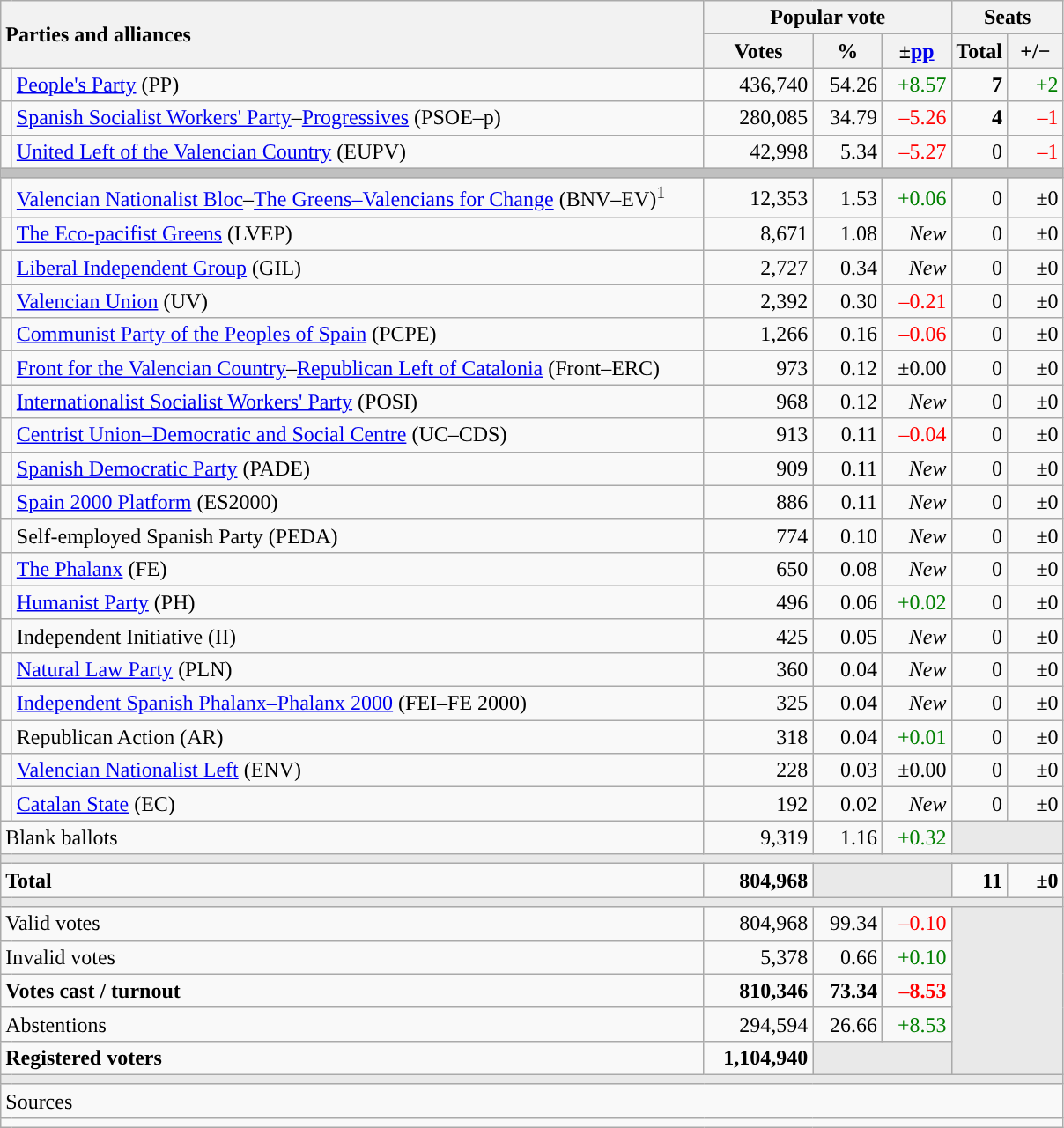<table class="wikitable" style="text-align:right;">
<tr>
<th style="text-align:left;" rowspan="2" colspan="2" width="525">Parties and alliances</th>
<th colspan="3">Popular vote</th>
<th colspan="2">Seats</th>
</tr>
<tr>
<th width="75">Votes</th>
<th width="45">%</th>
<th width="45">±<a href='#'>pp</a></th>
<th width="35">Total</th>
<th width="35">+/−</th>
</tr>
<tr>
<td width="1" style="color:inherit;background:"></td>
<td align="left"><a href='#'>People's Party</a> (PP)</td>
<td>436,740</td>
<td>54.26</td>
<td style="color:green;">+8.57</td>
<td><strong>7</strong></td>
<td style="color:green;">+2</td>
</tr>
<tr>
<td style="color:inherit;background:"></td>
<td align="left"><a href='#'>Spanish Socialist Workers' Party</a>–<a href='#'>Progressives</a> (PSOE–p)</td>
<td>280,085</td>
<td>34.79</td>
<td style="color:red;">–5.26</td>
<td><strong>4</strong></td>
<td style="color:red;">–1</td>
</tr>
<tr>
<td style="color:inherit;background:"></td>
<td align="left"><a href='#'>United Left of the Valencian Country</a> (EUPV)</td>
<td>42,998</td>
<td>5.34</td>
<td style="color:red;">–5.27</td>
<td>0</td>
<td style="color:red;">–1</td>
</tr>
<tr>
<td colspan="7" bgcolor="#C0C0C0"></td>
</tr>
<tr>
<td style="color:inherit;background:"></td>
<td align="left"><a href='#'>Valencian Nationalist Bloc</a>–<a href='#'>The Greens–Valencians for Change</a> (BNV–EV)<sup>1</sup></td>
<td>12,353</td>
<td>1.53</td>
<td style="color:green;">+0.06</td>
<td>0</td>
<td>±0</td>
</tr>
<tr>
<td style="color:inherit;background:"></td>
<td align="left"><a href='#'>The Eco-pacifist Greens</a> (LVEP)</td>
<td>8,671</td>
<td>1.08</td>
<td><em>New</em></td>
<td>0</td>
<td>±0</td>
</tr>
<tr>
<td style="color:inherit;background:"></td>
<td align="left"><a href='#'>Liberal Independent Group</a> (GIL)</td>
<td>2,727</td>
<td>0.34</td>
<td><em>New</em></td>
<td>0</td>
<td>±0</td>
</tr>
<tr>
<td style="color:inherit;background:"></td>
<td align="left"><a href='#'>Valencian Union</a> (UV)</td>
<td>2,392</td>
<td>0.30</td>
<td style="color:red;">–0.21</td>
<td>0</td>
<td>±0</td>
</tr>
<tr>
<td style="color:inherit;background:"></td>
<td align="left"><a href='#'>Communist Party of the Peoples of Spain</a> (PCPE)</td>
<td>1,266</td>
<td>0.16</td>
<td style="color:red;">–0.06</td>
<td>0</td>
<td>±0</td>
</tr>
<tr>
<td style="color:inherit;background:"></td>
<td align="left"><a href='#'>Front for the Valencian Country</a>–<a href='#'>Republican Left of Catalonia</a> (Front–ERC)</td>
<td>973</td>
<td>0.12</td>
<td>±0.00</td>
<td>0</td>
<td>±0</td>
</tr>
<tr>
<td style="color:inherit;background:"></td>
<td align="left"><a href='#'>Internationalist Socialist Workers' Party</a> (POSI)</td>
<td>968</td>
<td>0.12</td>
<td><em>New</em></td>
<td>0</td>
<td>±0</td>
</tr>
<tr>
<td style="color:inherit;background:"></td>
<td align="left"><a href='#'>Centrist Union–Democratic and Social Centre</a> (UC–CDS)</td>
<td>913</td>
<td>0.11</td>
<td style="color:red;">–0.04</td>
<td>0</td>
<td>±0</td>
</tr>
<tr>
<td style="color:inherit;background:"></td>
<td align="left"><a href='#'>Spanish Democratic Party</a> (PADE)</td>
<td>909</td>
<td>0.11</td>
<td><em>New</em></td>
<td>0</td>
<td>±0</td>
</tr>
<tr>
<td style="color:inherit;background:"></td>
<td align="left"><a href='#'>Spain 2000 Platform</a> (ES2000)</td>
<td>886</td>
<td>0.11</td>
<td><em>New</em></td>
<td>0</td>
<td>±0</td>
</tr>
<tr>
<td style="color:inherit;background:"></td>
<td align="left">Self-employed Spanish Party (PEDA)</td>
<td>774</td>
<td>0.10</td>
<td><em>New</em></td>
<td>0</td>
<td>±0</td>
</tr>
<tr>
<td style="color:inherit;background:"></td>
<td align="left"><a href='#'>The Phalanx</a> (FE)</td>
<td>650</td>
<td>0.08</td>
<td><em>New</em></td>
<td>0</td>
<td>±0</td>
</tr>
<tr>
<td style="color:inherit;background:"></td>
<td align="left"><a href='#'>Humanist Party</a> (PH)</td>
<td>496</td>
<td>0.06</td>
<td style="color:green;">+0.02</td>
<td>0</td>
<td>±0</td>
</tr>
<tr>
<td style="color:inherit;background:"></td>
<td align="left">Independent Initiative (II)</td>
<td>425</td>
<td>0.05</td>
<td><em>New</em></td>
<td>0</td>
<td>±0</td>
</tr>
<tr>
<td style="color:inherit;background:"></td>
<td align="left"><a href='#'>Natural Law Party</a> (PLN)</td>
<td>360</td>
<td>0.04</td>
<td><em>New</em></td>
<td>0</td>
<td>±0</td>
</tr>
<tr>
<td style="color:inherit;background:"></td>
<td align="left"><a href='#'>Independent Spanish Phalanx–Phalanx 2000</a> (FEI–FE 2000)</td>
<td>325</td>
<td>0.04</td>
<td><em>New</em></td>
<td>0</td>
<td>±0</td>
</tr>
<tr>
<td style="color:inherit;background:"></td>
<td align="left">Republican Action (AR)</td>
<td>318</td>
<td>0.04</td>
<td style="color:green;">+0.01</td>
<td>0</td>
<td>±0</td>
</tr>
<tr>
<td style="color:inherit;background:"></td>
<td align="left"><a href='#'>Valencian Nationalist Left</a> (ENV)</td>
<td>228</td>
<td>0.03</td>
<td>±0.00</td>
<td>0</td>
<td>±0</td>
</tr>
<tr>
<td style="color:inherit;background:"></td>
<td align="left"><a href='#'>Catalan State</a> (EC)</td>
<td>192</td>
<td>0.02</td>
<td><em>New</em></td>
<td>0</td>
<td>±0</td>
</tr>
<tr>
<td align="left" colspan="2">Blank ballots</td>
<td>9,319</td>
<td>1.16</td>
<td style="color:green;">+0.32</td>
<td bgcolor="#E9E9E9" colspan="2"></td>
</tr>
<tr>
<td colspan="7" bgcolor="#E9E9E9"></td>
</tr>
<tr style="font-weight:bold;">
<td align="left" colspan="2">Total</td>
<td>804,968</td>
<td bgcolor="#E9E9E9" colspan="2"></td>
<td>11</td>
<td>±0</td>
</tr>
<tr>
<td colspan="7" bgcolor="#E9E9E9"></td>
</tr>
<tr>
<td align="left" colspan="2">Valid votes</td>
<td>804,968</td>
<td>99.34</td>
<td style="color:red;">–0.10</td>
<td bgcolor="#E9E9E9" colspan="2" rowspan="5"></td>
</tr>
<tr>
<td align="left" colspan="2">Invalid votes</td>
<td>5,378</td>
<td>0.66</td>
<td style="color:green;">+0.10</td>
</tr>
<tr style="font-weight:bold;">
<td align="left" colspan="2">Votes cast / turnout</td>
<td>810,346</td>
<td>73.34</td>
<td style="color:red;">–8.53</td>
</tr>
<tr>
<td align="left" colspan="2">Abstentions</td>
<td>294,594</td>
<td>26.66</td>
<td style="color:green;">+8.53</td>
</tr>
<tr style="font-weight:bold;">
<td align="left" colspan="2">Registered voters</td>
<td>1,104,940</td>
<td bgcolor="#E9E9E9" colspan="2"></td>
</tr>
<tr>
<td colspan="7" bgcolor="#E9E9E9"></td>
</tr>
<tr>
<td align="left" colspan="7">Sources</td>
</tr>
<tr>
<td colspan="7" style="text-align:left; max-width:790px;"></td>
</tr>
</table>
